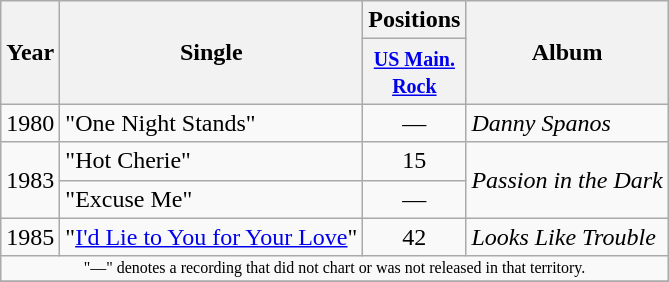<table class="wikitable">
<tr>
<th align="center" rowspan="2">Year</th>
<th align="center" rowspan="2">Single</th>
<th align="center" colspan="1">Positions</th>
<th align="center" rowspan="2">Album</th>
</tr>
<tr>
<th width="40"><small><a href='#'>US
Main. Rock</a><br></small></th>
</tr>
<tr>
<td align="center" rowspan="1">1980</td>
<td align="left" valign="top">"One Night Stands"</td>
<td align="center" valign="top">—</td>
<td align="left" rowspan="1"><em>Danny Spanos</em></td>
</tr>
<tr>
<td align="center" rowspan="2">1983</td>
<td align="left">"Hot Cherie"</td>
<td align="center">15</td>
<td align="left" rowspan="2"><em>Passion in the Dark</em></td>
</tr>
<tr>
<td align="left">"Excuse Me"</td>
<td align="center">—</td>
</tr>
<tr>
<td align="center" rowspan="1">1985</td>
<td align="left">"<a href='#'>I'd Lie to You for Your Love</a>"</td>
<td align="center">42</td>
<td align="left" rowspan="1"><em>Looks Like Trouble</em></td>
</tr>
<tr>
<td align="center" colspan="16" style="font-size: 8pt">"—" denotes a recording that did not chart or was not released in that territory.</td>
</tr>
<tr>
</tr>
</table>
